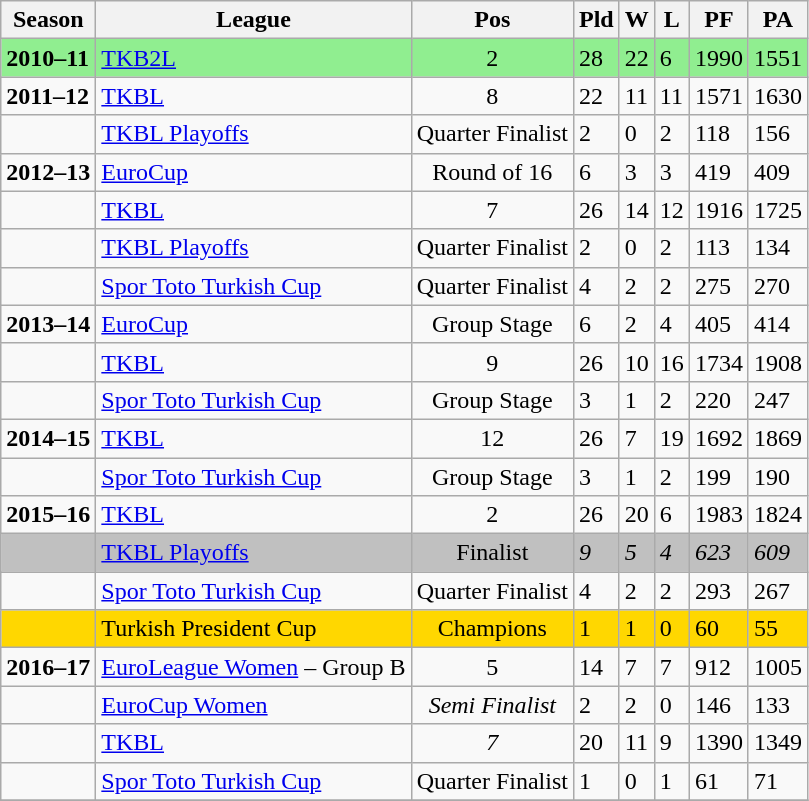<table class="wikitable">
<tr>
<th>Season</th>
<th>League</th>
<th>Pos</th>
<th>Pld</th>
<th>W</th>
<th>L</th>
<th>PF</th>
<th>PA</th>
</tr>
<tr style="background:lightgreen;">
<td><strong>2010–11</strong></td>
<td><a href='#'>TKB2L</a></td>
<td style="text-align:center;">2</td>
<td>28</td>
<td>22</td>
<td>6</td>
<td>1990</td>
<td>1551</td>
</tr>
<tr>
<td><strong>2011–12</strong></td>
<td><a href='#'>TKBL</a></td>
<td style="text-align:center;">8</td>
<td>22</td>
<td>11</td>
<td>11</td>
<td>1571</td>
<td>1630</td>
</tr>
<tr>
<td></td>
<td><a href='#'>TKBL Playoffs</a></td>
<td style="text-align:center;">Quarter Finalist</td>
<td>2</td>
<td>0</td>
<td>2</td>
<td>118</td>
<td>156</td>
</tr>
<tr>
<td><strong>2012–13</strong></td>
<td><a href='#'>EuroCup</a></td>
<td style="text-align:center;">Round of 16</td>
<td>6</td>
<td>3</td>
<td>3</td>
<td>419</td>
<td>409</td>
</tr>
<tr>
<td></td>
<td><a href='#'>TKBL</a></td>
<td style="text-align:center;">7</td>
<td>26</td>
<td>14</td>
<td>12</td>
<td>1916</td>
<td>1725</td>
</tr>
<tr>
<td></td>
<td><a href='#'>TKBL Playoffs</a></td>
<td style="text-align:center;">Quarter Finalist</td>
<td>2</td>
<td>0</td>
<td>2</td>
<td>113</td>
<td>134</td>
</tr>
<tr>
<td></td>
<td><a href='#'>Spor Toto Turkish Cup</a></td>
<td style="text-align:center;">Quarter Finalist</td>
<td>4</td>
<td>2</td>
<td>2</td>
<td>275</td>
<td>270</td>
</tr>
<tr>
<td><strong>2013–14</strong></td>
<td><a href='#'>EuroCup</a></td>
<td style="text-align:center;">Group Stage</td>
<td>6</td>
<td>2</td>
<td>4</td>
<td>405</td>
<td>414</td>
</tr>
<tr>
<td></td>
<td><a href='#'>TKBL</a></td>
<td style="text-align:center;">9</td>
<td>26</td>
<td>10</td>
<td>16</td>
<td>1734</td>
<td>1908</td>
</tr>
<tr>
<td></td>
<td><a href='#'>Spor Toto Turkish Cup</a></td>
<td style="text-align:center;">Group Stage</td>
<td>3</td>
<td>1</td>
<td>2</td>
<td>220</td>
<td>247</td>
</tr>
<tr>
<td><strong>2014–15</strong></td>
<td><a href='#'>TKBL</a></td>
<td style="text-align:center;">12</td>
<td>26</td>
<td>7</td>
<td>19</td>
<td>1692</td>
<td>1869</td>
</tr>
<tr>
<td></td>
<td><a href='#'>Spor Toto Turkish Cup</a></td>
<td style="text-align:center;">Group Stage</td>
<td>3</td>
<td>1</td>
<td>2</td>
<td>199</td>
<td>190</td>
</tr>
<tr>
<td><strong>2015–16</strong></td>
<td><a href='#'>TKBL</a></td>
<td style="text-align:center;">2</td>
<td>26</td>
<td>20</td>
<td>6</td>
<td>1983</td>
<td>1824</td>
</tr>
<tr bgcolor=Silver>
<td></td>
<td><a href='#'>TKBL Playoffs</a></td>
<td style="text-align:center;">Finalist</td>
<td><em>9</em></td>
<td><em>5</em></td>
<td><em>4</em></td>
<td><em>623</em></td>
<td><em>609</em></td>
</tr>
<tr>
<td></td>
<td><a href='#'>Spor Toto Turkish Cup</a></td>
<td style="text-align:center;">Quarter Finalist</td>
<td>4</td>
<td>2</td>
<td>2</td>
<td>293</td>
<td>267</td>
</tr>
<tr bgcolor=Gold>
<td></td>
<td>Turkish President Cup</td>
<td style="text-align:center;">Champions</td>
<td>1</td>
<td>1</td>
<td>0</td>
<td>60</td>
<td>55</td>
</tr>
<tr>
<td><strong>2016–17</strong></td>
<td><a href='#'>EuroLeague Women</a> – Group B</td>
<td style="text-align:center;">5</td>
<td>14</td>
<td>7</td>
<td>7</td>
<td>912</td>
<td>1005</td>
</tr>
<tr>
<td></td>
<td><a href='#'>EuroCup Women</a></td>
<td style="text-align:center;"><em>Semi Finalist</em></td>
<td>2</td>
<td>2</td>
<td>0</td>
<td>146</td>
<td>133</td>
</tr>
<tr>
<td></td>
<td><a href='#'>TKBL</a></td>
<td style="text-align:center;"><em>7</em></td>
<td>20</td>
<td>11</td>
<td>9</td>
<td>1390</td>
<td>1349</td>
</tr>
<tr>
<td></td>
<td><a href='#'>Spor Toto Turkish Cup</a></td>
<td style="text-align:center;">Quarter Finalist</td>
<td>1</td>
<td>0</td>
<td>1</td>
<td>61</td>
<td>71</td>
</tr>
<tr>
</tr>
</table>
